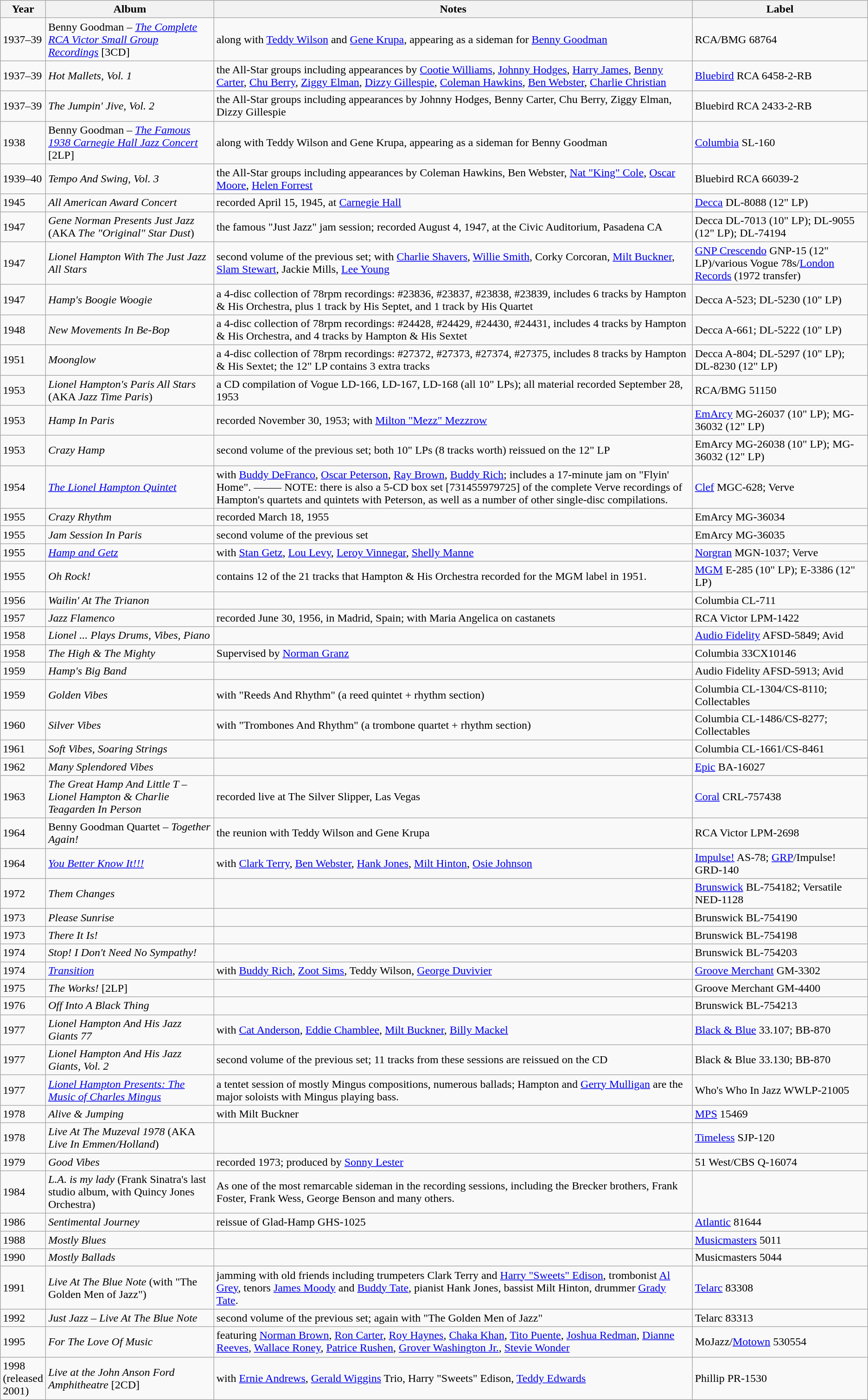<table class="wikitable sortable">
<tr>
<th style="width:40px;">Year</th>
<th>Album</th>
<th>Notes</th>
<th>Label</th>
</tr>
<tr>
<td>1937–39</td>
<td>Benny Goodman – <em><a href='#'>The Complete RCA Victor Small Group Recordings</a></em> [3CD]</td>
<td>along with <a href='#'>Teddy Wilson</a> and <a href='#'>Gene Krupa</a>, appearing as a sideman for <a href='#'>Benny Goodman</a></td>
<td>RCA/BMG 68764</td>
</tr>
<tr>
<td>1937–39</td>
<td><em>Hot Mallets, Vol. 1</em></td>
<td>the All-Star groups including appearances by <a href='#'>Cootie Williams</a>, <a href='#'>Johnny Hodges</a>, <a href='#'>Harry James</a>, <a href='#'>Benny Carter</a>, <a href='#'>Chu Berry</a>, <a href='#'>Ziggy Elman</a>, <a href='#'>Dizzy Gillespie</a>, <a href='#'>Coleman Hawkins</a>, <a href='#'>Ben Webster</a>, <a href='#'>Charlie Christian</a></td>
<td><a href='#'>Bluebird</a> RCA 6458-2-RB</td>
</tr>
<tr>
<td>1937–39</td>
<td><em>The Jumpin' Jive, Vol. 2</em></td>
<td>the All-Star groups including appearances by Johnny Hodges, Benny Carter, Chu Berry, Ziggy Elman, Dizzy Gillespie</td>
<td>Bluebird RCA 2433-2-RB</td>
</tr>
<tr>
<td>1938</td>
<td>Benny Goodman – <em><a href='#'>The Famous 1938 Carnegie Hall Jazz Concert</a></em> [2LP]</td>
<td>along with Teddy Wilson and Gene Krupa, appearing as a sideman for Benny Goodman</td>
<td><a href='#'>Columbia</a> SL-160</td>
</tr>
<tr>
<td>1939–40</td>
<td><em>Tempo And Swing, Vol. 3</em></td>
<td>the All-Star groups including appearances by Coleman Hawkins, Ben Webster, <a href='#'>Nat "King" Cole</a>, <a href='#'>Oscar Moore</a>, <a href='#'>Helen Forrest</a></td>
<td>Bluebird RCA 66039-2</td>
</tr>
<tr>
<td>1945</td>
<td><em>All American Award Concert</em></td>
<td>recorded April 15, 1945, at <a href='#'>Carnegie Hall</a></td>
<td><a href='#'>Decca</a> DL-8088 (12" LP)</td>
</tr>
<tr>
<td>1947</td>
<td><em>Gene Norman Presents Just Jazz</em> (AKA <em>The "Original" Star Dust</em>)</td>
<td>the famous "Just Jazz" jam session; recorded August 4, 1947, at the Civic Auditorium, Pasadena CA</td>
<td>Decca DL-7013 (10" LP); DL-9055 (12" LP); DL-74194</td>
</tr>
<tr>
<td>1947</td>
<td><em>Lionel Hampton With The Just Jazz All Stars</em></td>
<td>second volume of the previous set; with <a href='#'>Charlie Shavers</a>, <a href='#'>Willie Smith</a>, Corky Corcoran, <a href='#'>Milt Buckner</a>, <a href='#'>Slam Stewart</a>, Jackie Mills, <a href='#'>Lee Young</a></td>
<td><a href='#'>GNP Crescendo</a> GNP-15 (12" LP)/various Vogue 78s/<a href='#'>London Records</a> (1972 transfer)</td>
</tr>
<tr>
<td>1947</td>
<td><em>Hamp's Boogie Woogie</em></td>
<td>a 4-disc collection of 78rpm recordings: #23836, #23837, #23838, #23839, includes 6 tracks by Hampton & His Orchestra, plus 1 track by His Septet, and 1 track by His Quartet</td>
<td>Decca A-523; DL-5230 (10" LP)</td>
</tr>
<tr>
<td>1948</td>
<td><em>New Movements In Be-Bop</em></td>
<td>a 4-disc collection of 78rpm recordings: #24428, #24429, #24430, #24431, includes 4 tracks by Hampton & His Orchestra, and 4 tracks by Hampton & His Sextet</td>
<td>Decca A-661; DL-5222 (10" LP)</td>
</tr>
<tr>
<td>1951</td>
<td><em>Moonglow</em></td>
<td>a 4-disc collection of 78rpm recordings: #27372, #27373, #27374, #27375, includes 8 tracks by Hampton & His Sextet; the 12" LP contains 3 extra tracks</td>
<td>Decca A-804; DL-5297 (10" LP); DL-8230 (12" LP)</td>
</tr>
<tr>
<td>1953</td>
<td><em>Lionel Hampton's Paris All Stars</em> (AKA <em>Jazz Time Paris</em>)</td>
<td>a CD compilation of Vogue LD-166, LD-167, LD-168 (all 10" LPs); all material recorded September 28, 1953</td>
<td>RCA/BMG 51150</td>
</tr>
<tr>
<td>1953</td>
<td><em>Hamp In Paris</em></td>
<td>recorded November 30, 1953; with <a href='#'>Milton "Mezz" Mezzrow</a></td>
<td><a href='#'>EmArcy</a> MG-26037 (10" LP); MG-36032 (12" LP)</td>
</tr>
<tr>
<td>1953</td>
<td><em>Crazy Hamp</em></td>
<td>second volume of the previous set; both 10" LPs (8 tracks worth) reissued on the 12" LP</td>
<td>EmArcy MG-26038 (10" LP); MG-36032 (12" LP)</td>
</tr>
<tr>
<td>1954</td>
<td><em><a href='#'>The Lionel Hampton Quintet</a></em></td>
<td>with <a href='#'>Buddy DeFranco</a>, <a href='#'>Oscar Peterson</a>, <a href='#'>Ray Brown</a>, <a href='#'>Buddy Rich</a>; includes a 17-minute jam on "Flyin' Home".   ––––– NOTE: there is also a 5-CD box set [731455979725] of the complete Verve recordings of Hampton's quartets and quintets with Peterson, as well as a number of other single-disc compilations.</td>
<td><a href='#'>Clef</a> MGC-628; Verve</td>
</tr>
<tr>
<td>1955</td>
<td><em>Crazy Rhythm</em></td>
<td>recorded March 18, 1955</td>
<td>EmArcy MG-36034</td>
</tr>
<tr>
<td>1955</td>
<td><em>Jam Session In Paris</em></td>
<td>second volume of the previous set</td>
<td>EmArcy MG-36035</td>
</tr>
<tr>
<td>1955</td>
<td><em><a href='#'>Hamp and Getz</a></em></td>
<td>with <a href='#'>Stan Getz</a>, <a href='#'>Lou Levy</a>, <a href='#'>Leroy Vinnegar</a>, <a href='#'>Shelly Manne</a></td>
<td><a href='#'>Norgran</a> MGN-1037; Verve</td>
</tr>
<tr>
<td>1955</td>
<td><em>Oh Rock!</em></td>
<td>contains 12 of the 21 tracks that Hampton & His Orchestra recorded for the MGM label in 1951.</td>
<td><a href='#'>MGM</a> E-285 (10" LP); E-3386 (12" LP)</td>
</tr>
<tr>
<td>1956</td>
<td><em>Wailin' At The Trianon</em></td>
<td></td>
<td>Columbia CL-711</td>
</tr>
<tr>
<td>1957</td>
<td><em>Jazz Flamenco</em></td>
<td>recorded June 30, 1956, in Madrid, Spain; with Maria Angelica on castanets</td>
<td>RCA Victor LPM-1422</td>
</tr>
<tr>
<td>1958</td>
<td><em>Lionel ... Plays Drums, Vibes, Piano</em></td>
<td></td>
<td><a href='#'>Audio Fidelity</a> AFSD-5849; Avid</td>
</tr>
<tr>
<td>1958</td>
<td><em>The High & The Mighty</em></td>
<td>Supervised by <a href='#'>Norman Granz</a></td>
<td>Columbia 33CX10146</td>
</tr>
<tr>
<td>1959</td>
<td><em>Hamp's Big Band</em></td>
<td></td>
<td>Audio Fidelity AFSD-5913; Avid</td>
</tr>
<tr>
<td>1959</td>
<td><em>Golden Vibes</em></td>
<td>with "Reeds And Rhythm" (a reed quintet + rhythm section)</td>
<td>Columbia CL-1304/CS-8110; Collectables</td>
</tr>
<tr>
<td>1960</td>
<td><em>Silver Vibes</em></td>
<td>with "Trombones And Rhythm" (a trombone quartet + rhythm section)</td>
<td>Columbia CL-1486/CS-8277; Collectables</td>
</tr>
<tr>
<td>1961</td>
<td><em>Soft Vibes, Soaring Strings</em></td>
<td></td>
<td>Columbia CL-1661/CS-8461</td>
</tr>
<tr>
<td>1962</td>
<td><em>Many Splendored Vibes</em></td>
<td></td>
<td><a href='#'>Epic</a> BA-16027</td>
</tr>
<tr>
<td>1963</td>
<td><em>The Great Hamp And Little T – Lionel Hampton & Charlie Teagarden In Person</em></td>
<td>recorded live at The Silver Slipper, Las Vegas</td>
<td><a href='#'>Coral</a> CRL-757438</td>
</tr>
<tr>
<td>1964</td>
<td>Benny Goodman Quartet – <em>Together Again!</em></td>
<td>the reunion with Teddy Wilson and Gene Krupa</td>
<td>RCA Victor LPM-2698</td>
</tr>
<tr>
<td>1964</td>
<td><em><a href='#'>You Better Know It!!!</a></em></td>
<td>with <a href='#'>Clark Terry</a>, <a href='#'>Ben Webster</a>, <a href='#'>Hank Jones</a>, <a href='#'>Milt Hinton</a>, <a href='#'>Osie Johnson</a></td>
<td><a href='#'>Impulse!</a> AS-78; <a href='#'>GRP</a>/Impulse! GRD-140</td>
</tr>
<tr>
<td>1972</td>
<td><em>Them Changes</em></td>
<td></td>
<td><a href='#'>Brunswick</a> BL-754182; Versatile NED-1128</td>
</tr>
<tr>
<td>1973</td>
<td><em>Please Sunrise</em></td>
<td></td>
<td>Brunswick BL-754190</td>
</tr>
<tr>
<td>1973</td>
<td><em>There It Is!</em></td>
<td></td>
<td>Brunswick BL-754198</td>
</tr>
<tr>
<td>1974</td>
<td><em>Stop! I Don't Need No Sympathy!</em></td>
<td></td>
<td>Brunswick BL-754203</td>
</tr>
<tr>
<td>1974</td>
<td><em><a href='#'>Transition</a></em></td>
<td>with <a href='#'>Buddy Rich</a>, <a href='#'>Zoot Sims</a>, Teddy Wilson, <a href='#'>George Duvivier</a></td>
<td><a href='#'>Groove Merchant</a> GM-3302</td>
</tr>
<tr>
<td>1975</td>
<td><em>The Works!</em> [2LP]</td>
<td></td>
<td>Groove Merchant GM-4400</td>
</tr>
<tr>
<td>1976</td>
<td><em>Off Into A Black Thing</em></td>
<td></td>
<td>Brunswick BL-754213</td>
</tr>
<tr>
<td>1977</td>
<td><em>Lionel Hampton And His Jazz Giants 77</em></td>
<td>with <a href='#'>Cat Anderson</a>, <a href='#'>Eddie Chamblee</a>, <a href='#'>Milt Buckner</a>, <a href='#'>Billy Mackel</a></td>
<td><a href='#'>Black & Blue</a> 33.107; BB-870</td>
</tr>
<tr>
<td>1977</td>
<td><em>Lionel Hampton And His Jazz Giants, Vol. 2</em></td>
<td>second volume of the previous set; 11 tracks from these sessions are reissued on the CD</td>
<td>Black & Blue 33.130; BB-870</td>
</tr>
<tr>
<td>1977</td>
<td><em><a href='#'>Lionel Hampton Presents: The Music of Charles Mingus</a></em></td>
<td>a tentet session of mostly Mingus compositions, numerous ballads; Hampton and <a href='#'>Gerry Mulligan</a> are the major soloists with Mingus playing bass.</td>
<td>Who's Who In Jazz WWLP-21005</td>
</tr>
<tr>
<td>1978</td>
<td><em>Alive & Jumping</em></td>
<td>with Milt Buckner</td>
<td><a href='#'>MPS</a> 15469</td>
</tr>
<tr>
<td>1978</td>
<td><em>Live At The Muzeval 1978</em> (AKA <em>Live In Emmen/Holland</em>)</td>
<td></td>
<td><a href='#'>Timeless</a> SJP-120</td>
</tr>
<tr>
<td>1979</td>
<td><em>Good Vibes</em></td>
<td>recorded 1973; produced by <a href='#'>Sonny Lester</a></td>
<td>51 West/CBS Q-16074</td>
</tr>
<tr>
<td>1984</td>
<td><em>L.A. is my lady</em> (Frank Sinatra's last studio album, with Quincy Jones Orchestra)</td>
<td>As one of the most remarcable sideman in the recording sessions, including the Brecker brothers, Frank Foster, Frank Wess, George Benson and many others.</td>
</tr>
<tr>
<td>1986</td>
<td><em>Sentimental Journey</em></td>
<td>reissue of Glad-Hamp GHS-1025</td>
<td><a href='#'>Atlantic</a> 81644</td>
</tr>
<tr>
<td>1988</td>
<td><em>Mostly Blues</em></td>
<td></td>
<td><a href='#'>Musicmasters</a> 5011</td>
</tr>
<tr>
<td>1990</td>
<td><em>Mostly Ballads</em></td>
<td></td>
<td>Musicmasters 5044</td>
</tr>
<tr>
<td>1991</td>
<td><em>Live At The Blue Note</em> (with "The Golden Men of Jazz")</td>
<td>jamming with old friends including  trumpeters Clark Terry and <a href='#'>Harry "Sweets" Edison</a>, trombonist <a href='#'>Al Grey</a>, tenors <a href='#'>James Moody</a> and <a href='#'>Buddy Tate</a>, pianist Hank Jones, bassist Milt Hinton, drummer <a href='#'>Grady Tate</a>.</td>
<td><a href='#'>Telarc</a> 83308</td>
</tr>
<tr>
<td>1992</td>
<td><em>Just Jazz – Live At The Blue Note</em></td>
<td>second volume of the previous set; again with "The Golden Men of Jazz"</td>
<td>Telarc 83313</td>
</tr>
<tr>
<td>1995</td>
<td><em>For The Love Of Music</em></td>
<td>featuring <a href='#'>Norman Brown</a>, <a href='#'>Ron Carter</a>, <a href='#'>Roy Haynes</a>, <a href='#'>Chaka Khan</a>, <a href='#'>Tito Puente</a>, <a href='#'>Joshua Redman</a>, <a href='#'>Dianne Reeves</a>, <a href='#'>Wallace Roney</a>, <a href='#'>Patrice Rushen</a>, <a href='#'>Grover Washington Jr.</a>, <a href='#'>Stevie Wonder</a></td>
<td>MoJazz/<a href='#'>Motown</a> 530554</td>
</tr>
<tr>
<td>1998 (released 2001)</td>
<td><em>Live at the John Anson Ford Amphitheatre</em> [2CD]</td>
<td>with <a href='#'>Ernie Andrews</a>, <a href='#'>Gerald Wiggins</a> Trio, Harry "Sweets" Edison, <a href='#'>Teddy Edwards</a></td>
<td>Phillip PR-1530</td>
</tr>
</table>
